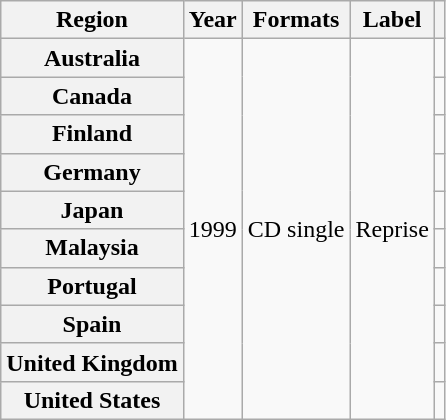<table class="wikitable plainrowheaders">
<tr>
<th>Region</th>
<th>Year</th>
<th>Formats</th>
<th>Label</th>
<th></th>
</tr>
<tr>
<th scope="row">Australia</th>
<td rowspan="10">1999</td>
<td rowspan="10">CD single</td>
<td rowspan="10">Reprise<br></td>
<td align="center"></td>
</tr>
<tr>
<th scope="row">Canada</th>
<td align="center"></td>
</tr>
<tr>
<th scope="row">Finland</th>
<td align="center"></td>
</tr>
<tr>
<th scope="row">Germany</th>
<td align="center"></td>
</tr>
<tr>
<th scope="row">Japan</th>
<td align="center"></td>
</tr>
<tr>
<th scope="row">Malaysia</th>
<td align="center"></td>
</tr>
<tr>
<th scope="row">Portugal</th>
<td align="center"></td>
</tr>
<tr>
<th scope="row">Spain</th>
<td align="center"></td>
</tr>
<tr>
<th scope="row">United Kingdom</th>
<td align="center"></td>
</tr>
<tr>
<th scope="row">United States</th>
<td align="center"></td>
</tr>
</table>
